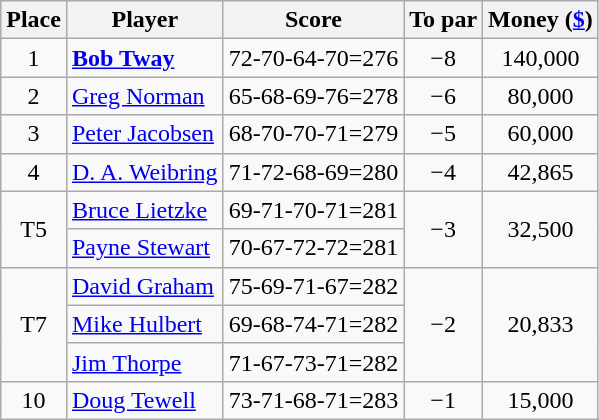<table class="wikitable">
<tr>
<th>Place</th>
<th>Player</th>
<th>Score</th>
<th>To par</th>
<th>Money (<a href='#'>$</a>)</th>
</tr>
<tr>
<td align="center">1</td>
<td> <strong><a href='#'>Bob Tway</a></strong></td>
<td>72-70-64-70=276</td>
<td align="center">−8</td>
<td align=center>140,000</td>
</tr>
<tr>
<td align="center">2</td>
<td> <a href='#'>Greg Norman</a></td>
<td>65-68-69-76=278</td>
<td align="center">−6</td>
<td align=center>80,000</td>
</tr>
<tr>
<td align="center">3</td>
<td> <a href='#'>Peter Jacobsen</a></td>
<td>68-70-70-71=279</td>
<td align="center">−5</td>
<td align=center>60,000</td>
</tr>
<tr>
<td align="center">4</td>
<td> <a href='#'>D. A. Weibring</a></td>
<td>71-72-68-69=280</td>
<td align="center">−4</td>
<td align=center>42,865</td>
</tr>
<tr>
<td rowspan=2 align="center">T5</td>
<td> <a href='#'>Bruce Lietzke</a></td>
<td>69-71-70-71=281</td>
<td rowspan=2 align=center>−3</td>
<td rowspan=2 align=center>32,500</td>
</tr>
<tr>
<td> <a href='#'>Payne Stewart</a></td>
<td>70-67-72-72=281</td>
</tr>
<tr>
<td rowspan=3 align="center">T7</td>
<td> <a href='#'>David Graham</a></td>
<td>75-69-71-67=282</td>
<td rowspan=3 align="center">−2</td>
<td rowspan=3 align=center>20,833</td>
</tr>
<tr>
<td> <a href='#'>Mike Hulbert</a></td>
<td>69-68-74-71=282</td>
</tr>
<tr>
<td> <a href='#'>Jim Thorpe</a></td>
<td>71-67-73-71=282</td>
</tr>
<tr>
<td align="center">10</td>
<td> <a href='#'>Doug Tewell</a></td>
<td>73-71-68-71=283</td>
<td align="center">−1</td>
<td align=center>15,000</td>
</tr>
</table>
